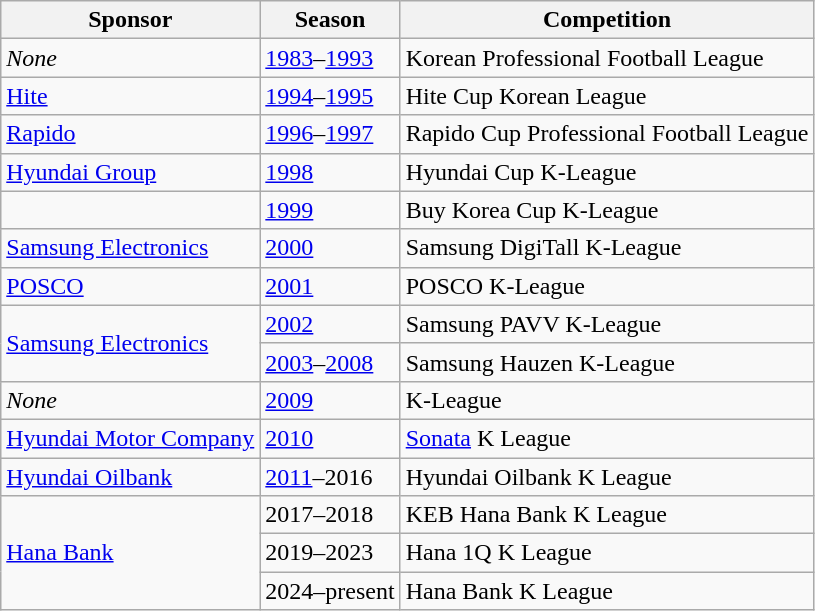<table class="wikitable">
<tr>
<th>Sponsor</th>
<th>Season</th>
<th>Competition</th>
</tr>
<tr>
<td><em>None</em></td>
<td><a href='#'>1983</a>–<a href='#'>1993</a></td>
<td>Korean Professional Football League</td>
</tr>
<tr>
<td><a href='#'>Hite</a></td>
<td><a href='#'>1994</a>–<a href='#'>1995</a></td>
<td>Hite Cup Korean League</td>
</tr>
<tr>
<td><a href='#'>Rapido</a></td>
<td><a href='#'>1996</a>–<a href='#'>1997</a></td>
<td>Rapido Cup Professional Football League</td>
</tr>
<tr>
<td><a href='#'>Hyundai Group</a></td>
<td><a href='#'>1998</a></td>
<td>Hyundai Cup K-League</td>
</tr>
<tr>
<td></td>
<td><a href='#'>1999</a></td>
<td>Buy Korea Cup K-League</td>
</tr>
<tr>
<td><a href='#'>Samsung Electronics</a></td>
<td><a href='#'>2000</a></td>
<td>Samsung DigiTall K-League</td>
</tr>
<tr>
<td><a href='#'>POSCO</a></td>
<td><a href='#'>2001</a></td>
<td>POSCO K-League</td>
</tr>
<tr>
<td rowspan=2><a href='#'>Samsung Electronics</a></td>
<td><a href='#'>2002</a></td>
<td>Samsung PAVV K-League</td>
</tr>
<tr>
<td><a href='#'>2003</a>–<a href='#'>2008</a></td>
<td>Samsung Hauzen K-League</td>
</tr>
<tr>
<td><em>None</em></td>
<td><a href='#'>2009</a></td>
<td>K-League</td>
</tr>
<tr>
<td><a href='#'>Hyundai Motor Company</a></td>
<td><a href='#'>2010</a></td>
<td><a href='#'>Sonata</a> K League</td>
</tr>
<tr>
<td><a href='#'>Hyundai Oilbank</a></td>
<td><a href='#'>2011</a>–2016</td>
<td>Hyundai Oilbank K League</td>
</tr>
<tr>
<td rowspan="3"><a href='#'>Hana Bank</a></td>
<td>2017–2018</td>
<td>KEB Hana Bank K League</td>
</tr>
<tr>
<td>2019–2023</td>
<td>Hana 1Q K League</td>
</tr>
<tr>
<td>2024–present</td>
<td>Hana Bank K League</td>
</tr>
</table>
